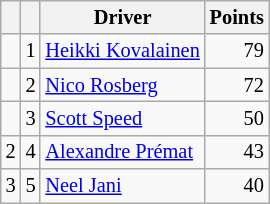<table class="wikitable" style="font-size: 85%;">
<tr>
<th></th>
<th></th>
<th>Driver</th>
<th>Points</th>
</tr>
<tr>
<td align="left"></td>
<td align="center">1</td>
<td> <a href='#'>Heikki Kovalainen</a></td>
<td align="right">79</td>
</tr>
<tr>
<td align="left"></td>
<td align="center">2</td>
<td> <a href='#'>Nico Rosberg</a></td>
<td align="right">72</td>
</tr>
<tr>
<td align="left"></td>
<td align="center">3</td>
<td> <a href='#'>Scott Speed</a></td>
<td align="right">50</td>
</tr>
<tr>
<td align="left"> 2</td>
<td align="center">4</td>
<td> <a href='#'>Alexandre Prémat</a></td>
<td align="right">43</td>
</tr>
<tr>
<td align="left"> 3</td>
<td align="center">5</td>
<td> <a href='#'>Neel Jani</a></td>
<td align="right">40</td>
</tr>
</table>
